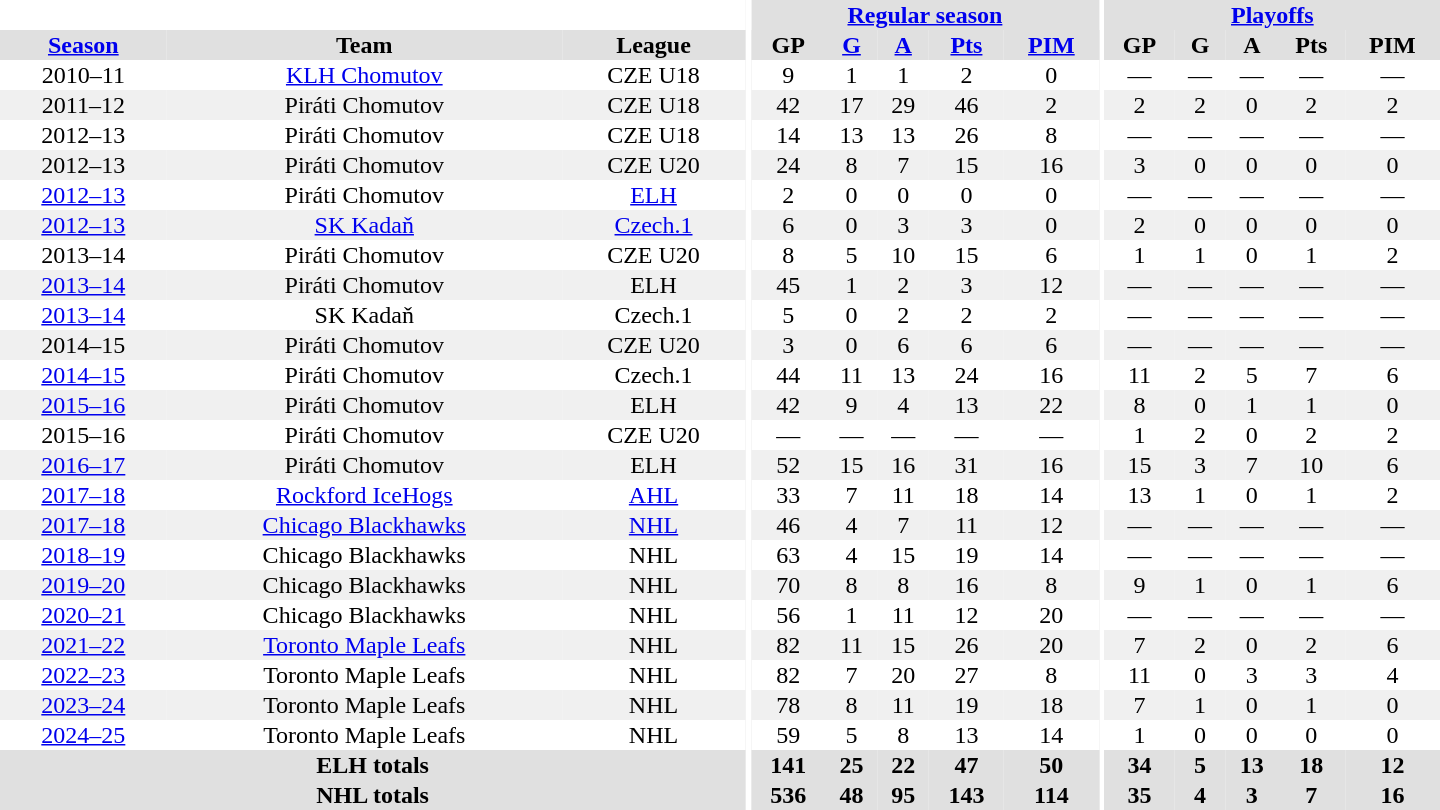<table border="0" cellpadding="1" cellspacing="0" style="text-align:center; width:60em">
<tr bgcolor="#e0e0e0">
<th colspan="3" bgcolor="#ffffff"></th>
<th rowspan="99" bgcolor="#ffffff"></th>
<th colspan="5"><a href='#'>Regular season</a></th>
<th rowspan="99" bgcolor="#ffffff"></th>
<th colspan="5"><a href='#'>Playoffs</a></th>
</tr>
<tr bgcolor="#e0e0e0">
<th><a href='#'>Season</a></th>
<th>Team</th>
<th>League</th>
<th>GP</th>
<th><a href='#'>G</a></th>
<th><a href='#'>A</a></th>
<th><a href='#'>Pts</a></th>
<th><a href='#'>PIM</a></th>
<th>GP</th>
<th>G</th>
<th>A</th>
<th>Pts</th>
<th>PIM</th>
</tr>
<tr>
<td>2010–11</td>
<td><a href='#'>KLH Chomutov</a></td>
<td>CZE U18</td>
<td>9</td>
<td>1</td>
<td>1</td>
<td>2</td>
<td>0</td>
<td>—</td>
<td>—</td>
<td>—</td>
<td>—</td>
<td>—</td>
</tr>
<tr bgcolor="#f0f0f0">
<td>2011–12</td>
<td>Piráti Chomutov</td>
<td>CZE U18</td>
<td>42</td>
<td>17</td>
<td>29</td>
<td>46</td>
<td>2</td>
<td>2</td>
<td>2</td>
<td>0</td>
<td>2</td>
<td>2</td>
</tr>
<tr>
<td>2012–13</td>
<td>Piráti Chomutov</td>
<td>CZE U18</td>
<td>14</td>
<td>13</td>
<td>13</td>
<td>26</td>
<td>8</td>
<td>—</td>
<td>—</td>
<td>—</td>
<td>—</td>
<td>—</td>
</tr>
<tr bgcolor="#f0f0f0">
<td>2012–13</td>
<td>Piráti Chomutov</td>
<td>CZE U20</td>
<td>24</td>
<td>8</td>
<td>7</td>
<td>15</td>
<td>16</td>
<td>3</td>
<td>0</td>
<td>0</td>
<td>0</td>
<td>0</td>
</tr>
<tr>
<td><a href='#'>2012–13</a></td>
<td>Piráti Chomutov</td>
<td><a href='#'>ELH</a></td>
<td>2</td>
<td>0</td>
<td>0</td>
<td>0</td>
<td>0</td>
<td>—</td>
<td>—</td>
<td>—</td>
<td>—</td>
<td>—</td>
</tr>
<tr bgcolor="#f0f0f0">
<td><a href='#'>2012–13</a></td>
<td><a href='#'>SK Kadaň</a></td>
<td><a href='#'>Czech.1</a></td>
<td>6</td>
<td>0</td>
<td>3</td>
<td>3</td>
<td>0</td>
<td>2</td>
<td>0</td>
<td>0</td>
<td>0</td>
<td>0</td>
</tr>
<tr>
<td>2013–14</td>
<td>Piráti Chomutov</td>
<td>CZE U20</td>
<td>8</td>
<td>5</td>
<td>10</td>
<td>15</td>
<td>6</td>
<td>1</td>
<td>1</td>
<td>0</td>
<td>1</td>
<td>2</td>
</tr>
<tr bgcolor="#f0f0f0">
<td><a href='#'>2013–14</a></td>
<td>Piráti Chomutov</td>
<td>ELH</td>
<td>45</td>
<td>1</td>
<td>2</td>
<td>3</td>
<td>12</td>
<td>—</td>
<td>—</td>
<td>—</td>
<td>—</td>
<td>—</td>
</tr>
<tr>
<td><a href='#'>2013–14</a></td>
<td>SK Kadaň</td>
<td>Czech.1</td>
<td>5</td>
<td>0</td>
<td>2</td>
<td>2</td>
<td>2</td>
<td>—</td>
<td>—</td>
<td>—</td>
<td>—</td>
<td>—</td>
</tr>
<tr bgcolor="#f0f0f0">
<td>2014–15</td>
<td>Piráti Chomutov</td>
<td>CZE U20</td>
<td>3</td>
<td>0</td>
<td>6</td>
<td>6</td>
<td>6</td>
<td>—</td>
<td>—</td>
<td>—</td>
<td>—</td>
<td>—</td>
</tr>
<tr>
<td><a href='#'>2014–15</a></td>
<td>Piráti Chomutov</td>
<td>Czech.1</td>
<td>44</td>
<td>11</td>
<td>13</td>
<td>24</td>
<td>16</td>
<td>11</td>
<td>2</td>
<td>5</td>
<td>7</td>
<td>6</td>
</tr>
<tr bgcolor="#f0f0f0">
<td><a href='#'>2015–16</a></td>
<td>Piráti Chomutov</td>
<td>ELH</td>
<td>42</td>
<td>9</td>
<td>4</td>
<td>13</td>
<td>22</td>
<td>8</td>
<td>0</td>
<td>1</td>
<td>1</td>
<td>0</td>
</tr>
<tr>
<td>2015–16</td>
<td>Piráti Chomutov</td>
<td>CZE U20</td>
<td>—</td>
<td>—</td>
<td>—</td>
<td>—</td>
<td>—</td>
<td>1</td>
<td>2</td>
<td>0</td>
<td>2</td>
<td>2</td>
</tr>
<tr bgcolor="#f0f0f0">
<td><a href='#'>2016–17</a></td>
<td>Piráti Chomutov</td>
<td>ELH</td>
<td>52</td>
<td>15</td>
<td>16</td>
<td>31</td>
<td>16</td>
<td>15</td>
<td>3</td>
<td>7</td>
<td>10</td>
<td>6</td>
</tr>
<tr>
<td><a href='#'>2017–18</a></td>
<td><a href='#'>Rockford IceHogs</a></td>
<td><a href='#'>AHL</a></td>
<td>33</td>
<td>7</td>
<td>11</td>
<td>18</td>
<td>14</td>
<td>13</td>
<td>1</td>
<td>0</td>
<td>1</td>
<td>2</td>
</tr>
<tr bgcolor="#f0f0f0">
<td><a href='#'>2017–18</a></td>
<td><a href='#'>Chicago Blackhawks</a></td>
<td><a href='#'>NHL</a></td>
<td>46</td>
<td>4</td>
<td>7</td>
<td>11</td>
<td>12</td>
<td>—</td>
<td>—</td>
<td>—</td>
<td>—</td>
<td>—</td>
</tr>
<tr>
<td><a href='#'>2018–19</a></td>
<td>Chicago Blackhawks</td>
<td>NHL</td>
<td>63</td>
<td>4</td>
<td>15</td>
<td>19</td>
<td>14</td>
<td>—</td>
<td>—</td>
<td>—</td>
<td>—</td>
<td>—</td>
</tr>
<tr bgcolor="#f0f0f0">
<td><a href='#'>2019–20</a></td>
<td>Chicago Blackhawks</td>
<td>NHL</td>
<td>70</td>
<td>8</td>
<td>8</td>
<td>16</td>
<td>8</td>
<td>9</td>
<td>1</td>
<td>0</td>
<td>1</td>
<td>6</td>
</tr>
<tr>
<td><a href='#'>2020–21</a></td>
<td>Chicago Blackhawks</td>
<td>NHL</td>
<td>56</td>
<td>1</td>
<td>11</td>
<td>12</td>
<td>20</td>
<td>—</td>
<td>—</td>
<td>—</td>
<td>—</td>
<td>—</td>
</tr>
<tr bgcolor="#f0f0f0">
<td><a href='#'>2021–22</a></td>
<td><a href='#'>Toronto Maple Leafs</a></td>
<td>NHL</td>
<td>82</td>
<td>11</td>
<td>15</td>
<td>26</td>
<td>20</td>
<td>7</td>
<td>2</td>
<td>0</td>
<td>2</td>
<td>6</td>
</tr>
<tr>
<td><a href='#'>2022–23</a></td>
<td>Toronto Maple Leafs</td>
<td>NHL</td>
<td>82</td>
<td>7</td>
<td>20</td>
<td>27</td>
<td>8</td>
<td>11</td>
<td>0</td>
<td>3</td>
<td>3</td>
<td>4</td>
</tr>
<tr bgcolor="#f0f0f0">
<td><a href='#'>2023–24</a></td>
<td>Toronto Maple Leafs</td>
<td>NHL</td>
<td>78</td>
<td>8</td>
<td>11</td>
<td>19</td>
<td>18</td>
<td>7</td>
<td>1</td>
<td>0</td>
<td>1</td>
<td>0</td>
</tr>
<tr>
<td><a href='#'>2024–25</a></td>
<td>Toronto Maple Leafs</td>
<td>NHL</td>
<td>59</td>
<td>5</td>
<td>8</td>
<td>13</td>
<td>14</td>
<td>1</td>
<td>0</td>
<td>0</td>
<td>0</td>
<td>0</td>
</tr>
<tr bgcolor="#e0e0e0">
<th colspan="3">ELH totals</th>
<th>141</th>
<th>25</th>
<th>22</th>
<th>47</th>
<th>50</th>
<th>34</th>
<th>5</th>
<th>13</th>
<th>18</th>
<th>12</th>
</tr>
<tr bgcolor="#e0e0e0">
<th colspan="3">NHL totals</th>
<th>536</th>
<th>48</th>
<th>95</th>
<th>143</th>
<th>114</th>
<th>35</th>
<th>4</th>
<th>3</th>
<th>7</th>
<th>16</th>
</tr>
</table>
